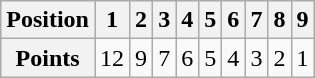<table class="wikitable">
<tr>
<th>Position</th>
<th>1</th>
<th>2</th>
<th>3</th>
<th>4</th>
<th>5</th>
<th>6</th>
<th>7</th>
<th>8</th>
<th>9</th>
</tr>
<tr>
<th>Points</th>
<td>12</td>
<td>9</td>
<td>7</td>
<td>6</td>
<td>5</td>
<td>4</td>
<td>3</td>
<td>2</td>
<td>1</td>
</tr>
</table>
